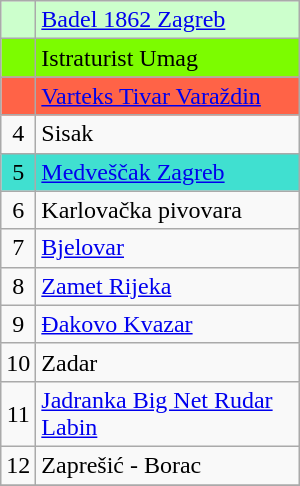<table class="wikitable" width="200px">
<tr style="background:#ccffcc">
<td style="text-align:center"></td>
<td><a href='#'>Badel 1862 Zagreb</a></td>
</tr>
<tr style="background:lawngreen">
<td style="text-align:center"></td>
<td>Istraturist Umag</td>
</tr>
<tr style="background:tomato">
<td style="text-align:center"></td>
<td><a href='#'>Varteks Tivar Varaždin</a></td>
</tr>
<tr>
<td style="text-align:center">4</td>
<td>Sisak</td>
</tr>
<tr style="background:turquoise">
<td style="text-align:center">5</td>
<td><a href='#'>Medveščak Zagreb</a></td>
</tr>
<tr>
<td style="text-align:center">6</td>
<td>Karlovačka pivovara</td>
</tr>
<tr>
<td style="text-align:center">7</td>
<td><a href='#'>Bjelovar</a></td>
</tr>
<tr>
<td style="text-align:center">8</td>
<td><a href='#'>Zamet Rijeka</a></td>
</tr>
<tr>
<td style="text-align:center">9</td>
<td><a href='#'>Đakovo Kvazar</a></td>
</tr>
<tr>
<td style="text-align:center">10</td>
<td>Zadar</td>
</tr>
<tr>
<td style="text-align:center">11</td>
<td><a href='#'>Jadranka Big Net Rudar Labin</a></td>
</tr>
<tr>
<td style="text-align:center">12</td>
<td>Zaprešić - Borac</td>
</tr>
<tr>
</tr>
</table>
